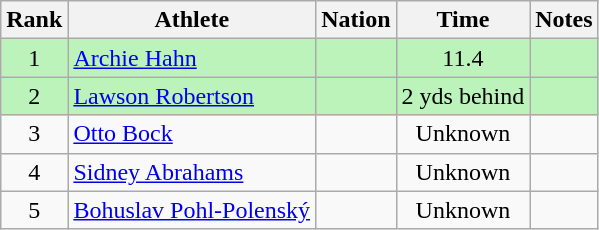<table class="wikitable sortable" style="text-align:center">
<tr>
<th>Rank</th>
<th>Athlete</th>
<th>Nation</th>
<th>Time</th>
<th>Notes</th>
</tr>
<tr bgcolor=bbf3bb>
<td>1</td>
<td align=left><a href='#'>Archie Hahn</a></td>
<td align=left></td>
<td>11.4</td>
<td></td>
</tr>
<tr bgcolor=bbf3bb>
<td>2</td>
<td align=left><a href='#'>Lawson Robertson</a></td>
<td align=left></td>
<td>2 yds behind</td>
<td></td>
</tr>
<tr>
<td>3</td>
<td align=left><a href='#'>Otto Bock</a></td>
<td align=left></td>
<td>Unknown</td>
<td></td>
</tr>
<tr>
<td>4</td>
<td align=left><a href='#'>Sidney Abrahams</a></td>
<td align=left></td>
<td>Unknown</td>
<td></td>
</tr>
<tr>
<td>5</td>
<td align=left><a href='#'>Bohuslav Pohl-Polenský</a></td>
<td align=left></td>
<td>Unknown</td>
<td></td>
</tr>
</table>
